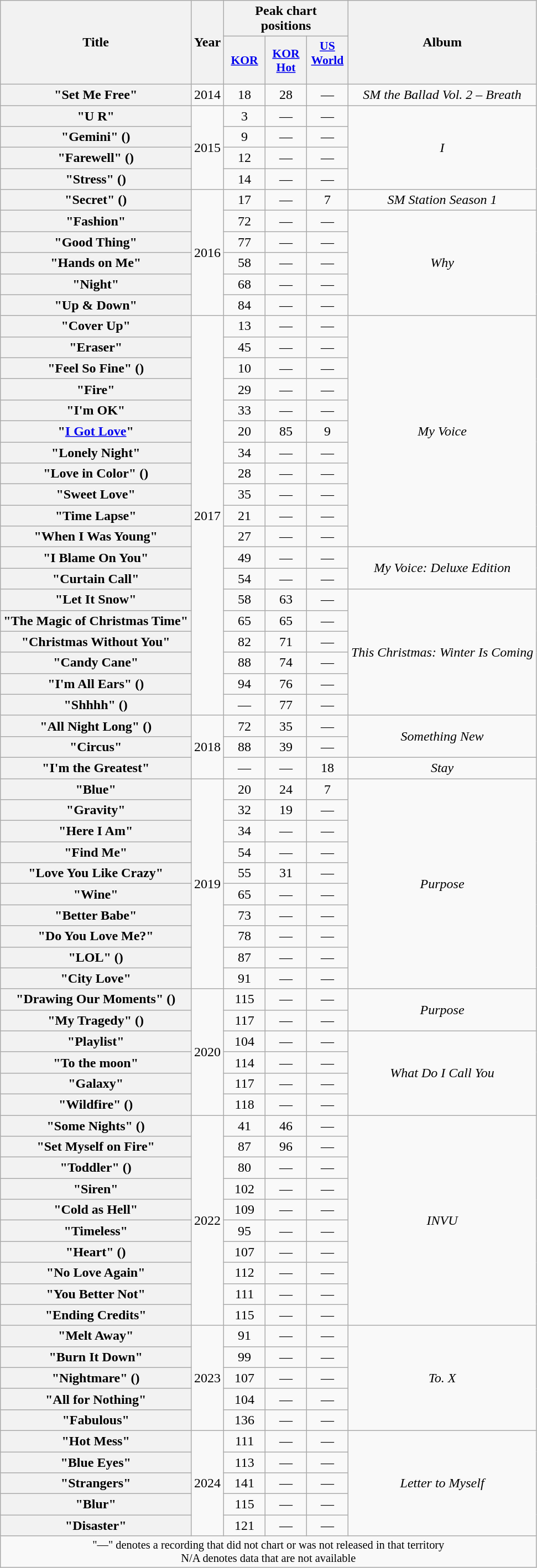<table class="wikitable plainrowheaders" style="text-align:center">
<tr>
<th scope="col" rowspan="2">Title</th>
<th scope="col" rowspan="2">Year</th>
<th scope="col" colspan="3">Peak chart<br>positions</th>
<th scope="col" rowspan="2">Album</th>
</tr>
<tr>
<th scope="col" style="font-size:90%; width:3em"><a href='#'>KOR</a><br></th>
<th scope="col" style="font-size:90%; width:3em"><a href='#'>KOR<br>Hot</a><br></th>
<th scope="col" style="font-size:90%; width:3em"><a href='#'>US<br>World</a><br><br></th>
</tr>
<tr>
<th scope="row">"Set Me Free"</th>
<td>2014</td>
<td>18</td>
<td>28</td>
<td>—</td>
<td><em>SM the Ballad Vol. 2 – Breath</em></td>
</tr>
<tr>
<th scope="row">"U R"</th>
<td rowspan="4">2015</td>
<td>3</td>
<td>—</td>
<td>—</td>
<td rowspan="4"><em>I</em></td>
</tr>
<tr>
<th scope="row">"Gemini" ()</th>
<td>9</td>
<td>—</td>
<td>—</td>
</tr>
<tr>
<th scope="row">"Farewell" ()</th>
<td>12</td>
<td>—</td>
<td>—</td>
</tr>
<tr>
<th scope="row">"Stress" ()</th>
<td>14</td>
<td>—</td>
<td>—</td>
</tr>
<tr>
<th scope="row">"Secret" ()</th>
<td rowspan="6">2016</td>
<td>17</td>
<td>—</td>
<td>7</td>
<td><em>SM Station Season 1</em></td>
</tr>
<tr>
<th scope="row">"Fashion"</th>
<td>72</td>
<td>—</td>
<td>—</td>
<td rowspan="5"><em>Why</em></td>
</tr>
<tr>
<th scope="row">"Good Thing"</th>
<td>77</td>
<td>—</td>
<td>—</td>
</tr>
<tr>
<th scope="row">"Hands on Me"</th>
<td>58</td>
<td>—</td>
<td>—</td>
</tr>
<tr>
<th scope="row">"Night"</th>
<td>68</td>
<td>—</td>
<td>—</td>
</tr>
<tr>
<th scope="row">"Up & Down"<br></th>
<td>84</td>
<td>—</td>
<td>—</td>
</tr>
<tr>
<th scope="row">"Cover Up"</th>
<td rowspan="19">2017</td>
<td>13</td>
<td>—</td>
<td>—</td>
<td rowspan="11"><em>My Voice</em></td>
</tr>
<tr>
<th scope="row">"Eraser"</th>
<td>45</td>
<td>—</td>
<td>—</td>
</tr>
<tr>
<th scope="row">"Feel So Fine" ()</th>
<td>10</td>
<td>—</td>
<td>—</td>
</tr>
<tr>
<th scope="row">"Fire"</th>
<td>29</td>
<td>—</td>
<td>—</td>
</tr>
<tr>
<th scope="row">"I'm OK"</th>
<td>33</td>
<td>—</td>
<td>—</td>
</tr>
<tr>
<th scope="row">"<a href='#'>I Got Love</a>"</th>
<td>20</td>
<td>85</td>
<td>9</td>
</tr>
<tr>
<th scope="row">"Lonely Night"</th>
<td>34</td>
<td>—</td>
<td>—</td>
</tr>
<tr>
<th scope="row">"Love in Color" ()</th>
<td>28</td>
<td>—</td>
<td>—</td>
</tr>
<tr>
<th scope="row">"Sweet Love"</th>
<td>35</td>
<td>—</td>
<td>—</td>
</tr>
<tr>
<th scope="row">"Time Lapse"</th>
<td>21</td>
<td>—</td>
<td>—</td>
</tr>
<tr>
<th scope="row">"When I Was Young"</th>
<td>27</td>
<td>—</td>
<td>—</td>
</tr>
<tr>
<th scope="row">"I Blame On You"</th>
<td>49</td>
<td>—</td>
<td>—</td>
<td rowspan="2"><em>My Voice: Deluxe Edition</em></td>
</tr>
<tr>
<th scope="row">"Curtain Call"</th>
<td>54</td>
<td>—</td>
<td>—</td>
</tr>
<tr>
<th scope="row">"Let It Snow"</th>
<td>58</td>
<td>63</td>
<td>—</td>
<td rowspan="6"><em>This Christmas: Winter Is Coming</em></td>
</tr>
<tr>
<th scope="row">"The Magic of Christmas Time"</th>
<td>65</td>
<td>65</td>
<td>—</td>
</tr>
<tr>
<th scope="row">"Christmas Without You"</th>
<td>82</td>
<td>71</td>
<td>—</td>
</tr>
<tr>
<th scope="row">"Candy Cane"</th>
<td>88</td>
<td>74</td>
<td>—</td>
</tr>
<tr>
<th scope="row">"I'm All Ears" ()</th>
<td>94</td>
<td>76</td>
<td>—</td>
</tr>
<tr>
<th scope="row">"Shhhh" ()</th>
<td>—</td>
<td>77</td>
<td>—</td>
</tr>
<tr>
<th scope="row">"All Night Long" ()<br></th>
<td rowspan="3">2018</td>
<td>72</td>
<td>35</td>
<td>—</td>
<td rowspan="2"><em>Something New</em></td>
</tr>
<tr>
<th scope="row">"Circus"</th>
<td>88</td>
<td>39</td>
<td>—</td>
</tr>
<tr>
<th scope="row">"I'm the Greatest"</th>
<td>—</td>
<td>—</td>
<td>18</td>
<td><em>Stay</em></td>
</tr>
<tr>
<th scope="row">"Blue"</th>
<td rowspan="10">2019</td>
<td>20</td>
<td>24</td>
<td>7</td>
<td rowspan="10"><em>Purpose</em></td>
</tr>
<tr>
<th scope="row">"Gravity"</th>
<td>32</td>
<td>19</td>
<td>—</td>
</tr>
<tr>
<th scope="row">"Here I Am"</th>
<td>34</td>
<td>—</td>
<td>—</td>
</tr>
<tr>
<th scope="row">"Find Me"</th>
<td>54</td>
<td>—</td>
<td>—</td>
</tr>
<tr>
<th scope="row">"Love You Like Crazy"</th>
<td>55</td>
<td>31</td>
<td>—</td>
</tr>
<tr>
<th scope="row">"Wine"</th>
<td>65</td>
<td>—</td>
<td>—</td>
</tr>
<tr>
<th scope="row">"Better Babe"</th>
<td>73</td>
<td>—</td>
<td>—</td>
</tr>
<tr>
<th scope="row">"Do You Love Me?"</th>
<td>78</td>
<td>—</td>
<td>—</td>
</tr>
<tr>
<th scope="row">"LOL" ()</th>
<td>87</td>
<td>—</td>
<td>—</td>
</tr>
<tr>
<th scope="row">"City Love"</th>
<td>91</td>
<td>—</td>
<td>—</td>
</tr>
<tr>
<th scope="row">"Drawing Our Moments" ()</th>
<td rowspan="6">2020</td>
<td>115</td>
<td>—</td>
<td>—</td>
<td rowspan="2"><em>Purpose</em> </td>
</tr>
<tr>
<th scope="row">"My Tragedy" ()</th>
<td>117</td>
<td>—</td>
<td>—</td>
</tr>
<tr>
<th scope="row">"Playlist"</th>
<td>104</td>
<td>—</td>
<td>—</td>
<td rowspan="4"><em>What Do I Call You</em></td>
</tr>
<tr>
<th scope="row">"To the moon"</th>
<td>114</td>
<td>—</td>
<td>—</td>
</tr>
<tr>
<th scope="row">"Galaxy"</th>
<td>117</td>
<td>—</td>
<td>—</td>
</tr>
<tr>
<th scope="row">"Wildfire" ()</th>
<td>118</td>
<td>—</td>
<td>—</td>
</tr>
<tr>
<th scope="row">"Some Nights" ()</th>
<td rowspan="10">2022</td>
<td>41</td>
<td>46</td>
<td>—</td>
<td rowspan="10"><em>INVU</em></td>
</tr>
<tr>
<th scope="row">"Set Myself on Fire"</th>
<td>87</td>
<td>96</td>
<td>—</td>
</tr>
<tr>
<th scope="row">"Toddler" ()</th>
<td>80</td>
<td>—</td>
<td>—</td>
</tr>
<tr>
<th scope="row">"Siren"</th>
<td>102</td>
<td>—</td>
<td>—</td>
</tr>
<tr>
<th scope="row">"Cold as Hell"</th>
<td>109</td>
<td>—</td>
<td>—</td>
</tr>
<tr>
<th scope="row">"Timeless"</th>
<td>95</td>
<td>—</td>
<td>—</td>
</tr>
<tr>
<th scope="row">"Heart" ()</th>
<td>107</td>
<td>—</td>
<td>—</td>
</tr>
<tr>
<th scope="row">"No Love Again"</th>
<td>112</td>
<td>—</td>
<td>—</td>
</tr>
<tr>
<th scope="row">"You Better Not"</th>
<td>111</td>
<td>—</td>
<td>—</td>
</tr>
<tr>
<th scope="row">"Ending Credits"</th>
<td>115</td>
<td>—</td>
<td>—</td>
</tr>
<tr>
<th scope="row">"Melt Away"</th>
<td rowspan="5">2023</td>
<td>91</td>
<td>—</td>
<td>—</td>
<td rowspan="5"><em>To. X</em></td>
</tr>
<tr>
<th scope="row">"Burn It Down"</th>
<td>99</td>
<td>—</td>
<td>—</td>
</tr>
<tr>
<th scope="row">"Nightmare" ()</th>
<td>107</td>
<td>—</td>
<td>—</td>
</tr>
<tr>
<th scope="row">"All for Nothing"</th>
<td>104</td>
<td>—</td>
<td>—</td>
</tr>
<tr>
<th scope="row">"Fabulous"</th>
<td>136</td>
<td>—</td>
<td>—</td>
</tr>
<tr>
<th scope="row">"Hot Mess"</th>
<td rowspan="5">2024</td>
<td>111</td>
<td>—</td>
<td>—</td>
<td rowspan="5"><em>Letter to Myself</em></td>
</tr>
<tr>
<th scope="row">"Blue Eyes"</th>
<td>113</td>
<td>—</td>
<td>—</td>
</tr>
<tr>
<th scope="row">"Strangers"</th>
<td>141</td>
<td>—</td>
<td>—</td>
</tr>
<tr>
<th scope="row">"Blur"</th>
<td>115</td>
<td>—</td>
<td>—</td>
</tr>
<tr>
<th scope="row">"Disaster"</th>
<td>121</td>
<td>—</td>
<td>—</td>
</tr>
<tr>
<td colspan="6" style="font-size:85%">"—" denotes a recording that did not chart or was not released in that territory<br>N/A denotes data that are not available</td>
</tr>
</table>
